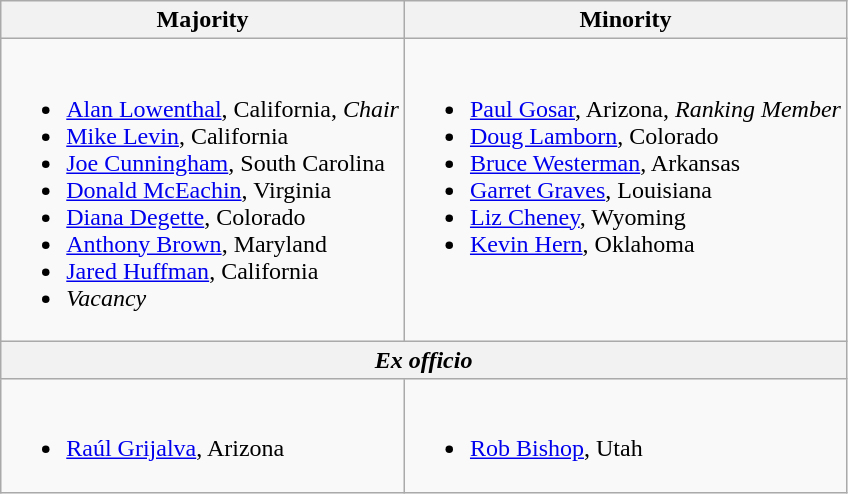<table class=wikitable>
<tr>
<th>Majority</th>
<th>Minority</th>
</tr>
<tr valign=top>
<td><br><ul><li><a href='#'>Alan Lowenthal</a>, California, <em>Chair</em></li><li><a href='#'>Mike Levin</a>, California</li><li><a href='#'>Joe Cunningham</a>, South Carolina</li><li><a href='#'>Donald McEachin</a>, Virginia</li><li><a href='#'>Diana Degette</a>, Colorado</li><li><a href='#'>Anthony Brown</a>, Maryland</li><li><a href='#'>Jared Huffman</a>, California</li><li><em>Vacancy</em></li></ul></td>
<td><br><ul><li><a href='#'>Paul Gosar</a>, Arizona, <em>Ranking Member</em></li><li><a href='#'>Doug Lamborn</a>, Colorado</li><li><a href='#'>Bruce Westerman</a>, Arkansas</li><li><a href='#'>Garret Graves</a>, Louisiana</li><li><a href='#'>Liz Cheney</a>, Wyoming</li><li><a href='#'>Kevin Hern</a>, Oklahoma</li></ul></td>
</tr>
<tr>
<th colspan=2><em>Ex officio</em></th>
</tr>
<tr>
<td><br><ul><li><a href='#'>Raúl Grijalva</a>, Arizona</li></ul></td>
<td><br><ul><li><a href='#'>Rob Bishop</a>, Utah</li></ul></td>
</tr>
</table>
